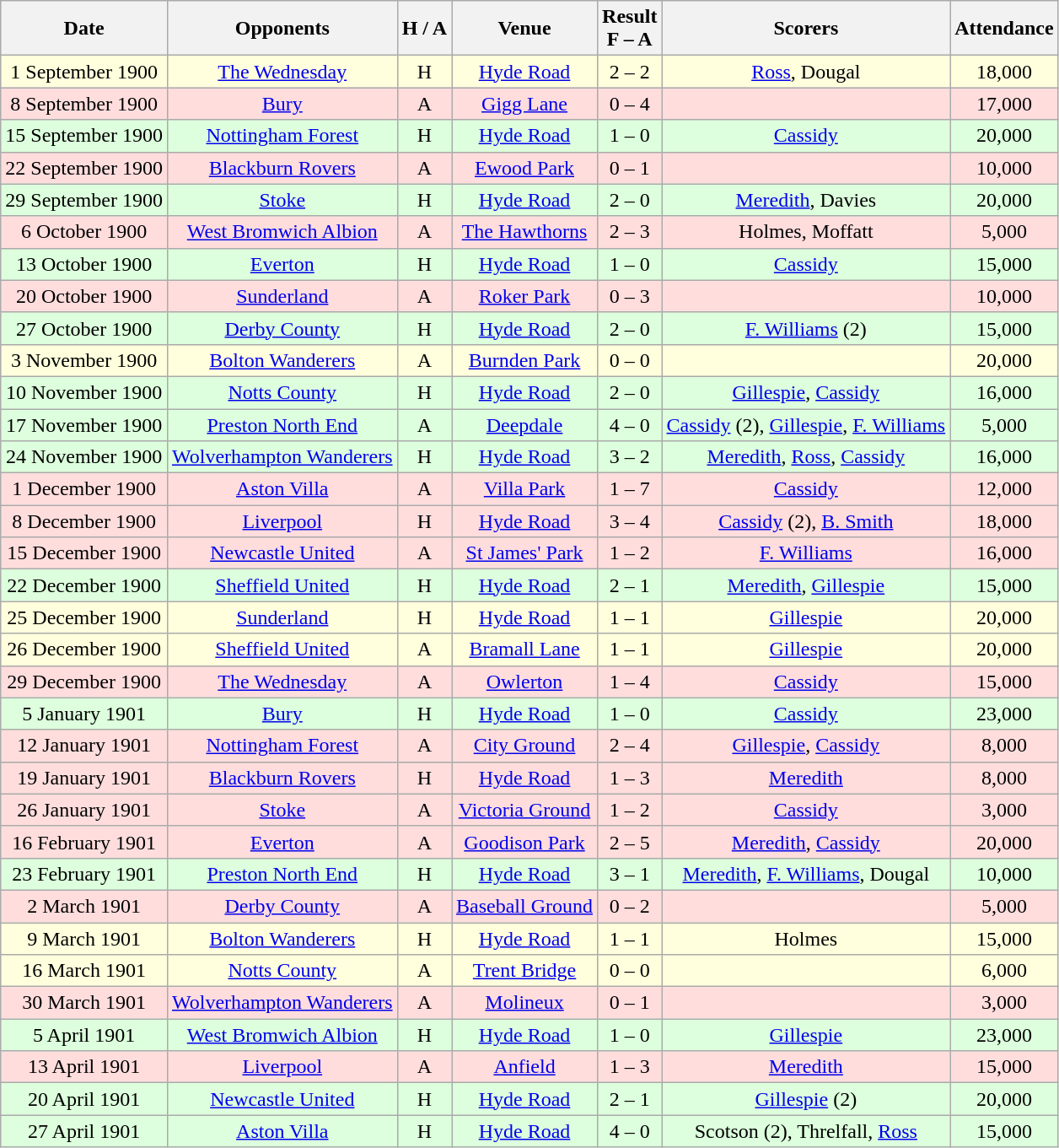<table class="wikitable" style="text-align:center">
<tr>
<th>Date</th>
<th>Opponents</th>
<th>H / A</th>
<th>Venue</th>
<th>Result<br>F – A</th>
<th>Scorers</th>
<th>Attendance</th>
</tr>
<tr bgcolor="#ffffdd">
<td>1 September 1900</td>
<td><a href='#'>The Wednesday</a></td>
<td>H</td>
<td><a href='#'>Hyde Road</a></td>
<td>2 – 2</td>
<td><a href='#'>Ross</a>, Dougal</td>
<td>18,000</td>
</tr>
<tr bgcolor="#ffdddd">
<td>8 September 1900</td>
<td><a href='#'>Bury</a></td>
<td>A</td>
<td><a href='#'>Gigg Lane</a></td>
<td>0 – 4</td>
<td></td>
<td>17,000</td>
</tr>
<tr bgcolor="#ddffdd">
<td>15 September 1900</td>
<td><a href='#'>Nottingham Forest</a></td>
<td>H</td>
<td><a href='#'>Hyde Road</a></td>
<td>1 – 0</td>
<td><a href='#'>Cassidy</a></td>
<td>20,000</td>
</tr>
<tr bgcolor="#ffdddd">
<td>22 September 1900</td>
<td><a href='#'>Blackburn Rovers</a></td>
<td>A</td>
<td><a href='#'>Ewood Park</a></td>
<td>0 – 1</td>
<td></td>
<td>10,000</td>
</tr>
<tr bgcolor="#ddffdd">
<td>29 September 1900</td>
<td><a href='#'>Stoke</a></td>
<td>H</td>
<td><a href='#'>Hyde Road</a></td>
<td>2 – 0</td>
<td><a href='#'>Meredith</a>, Davies</td>
<td>20,000</td>
</tr>
<tr bgcolor="#ffdddd">
<td>6 October 1900</td>
<td><a href='#'>West Bromwich Albion</a></td>
<td>A</td>
<td><a href='#'>The Hawthorns</a></td>
<td>2 – 3</td>
<td>Holmes, Moffatt</td>
<td>5,000</td>
</tr>
<tr bgcolor="#ddffdd">
<td>13 October 1900</td>
<td><a href='#'>Everton</a></td>
<td>H</td>
<td><a href='#'>Hyde Road</a></td>
<td>1 – 0</td>
<td><a href='#'>Cassidy</a></td>
<td>15,000</td>
</tr>
<tr bgcolor="#ffdddd">
<td>20 October 1900</td>
<td><a href='#'>Sunderland</a></td>
<td>A</td>
<td><a href='#'>Roker Park</a></td>
<td>0 – 3</td>
<td></td>
<td>10,000</td>
</tr>
<tr bgcolor="#ddffdd">
<td>27 October 1900</td>
<td><a href='#'>Derby County</a></td>
<td>H</td>
<td><a href='#'>Hyde Road</a></td>
<td>2 – 0</td>
<td><a href='#'>F. Williams</a> (2)</td>
<td>15,000</td>
</tr>
<tr bgcolor="#ffffdd">
<td>3 November 1900</td>
<td><a href='#'>Bolton Wanderers</a></td>
<td>A</td>
<td><a href='#'>Burnden Park</a></td>
<td>0 – 0</td>
<td></td>
<td>20,000</td>
</tr>
<tr bgcolor="#ddffdd">
<td>10 November 1900</td>
<td><a href='#'>Notts County</a></td>
<td>H</td>
<td><a href='#'>Hyde Road</a></td>
<td>2 – 0</td>
<td><a href='#'>Gillespie</a>, <a href='#'>Cassidy</a></td>
<td>16,000</td>
</tr>
<tr bgcolor="#ddffdd">
<td>17 November 1900</td>
<td><a href='#'>Preston North End</a></td>
<td>A</td>
<td><a href='#'>Deepdale</a></td>
<td>4 – 0</td>
<td><a href='#'>Cassidy</a> (2), <a href='#'>Gillespie</a>, <a href='#'>F. Williams</a></td>
<td>5,000</td>
</tr>
<tr bgcolor="#ddffdd">
<td>24 November 1900</td>
<td><a href='#'>Wolverhampton Wanderers</a></td>
<td>H</td>
<td><a href='#'>Hyde Road</a></td>
<td>3 – 2</td>
<td><a href='#'>Meredith</a>, <a href='#'>Ross</a>, <a href='#'>Cassidy</a></td>
<td>16,000</td>
</tr>
<tr bgcolor="#ffdddd">
<td>1 December 1900</td>
<td><a href='#'>Aston Villa</a></td>
<td>A</td>
<td><a href='#'>Villa Park</a></td>
<td>1 – 7</td>
<td><a href='#'>Cassidy</a></td>
<td>12,000</td>
</tr>
<tr bgcolor="#ffdddd">
<td>8 December 1900</td>
<td><a href='#'>Liverpool</a></td>
<td>H</td>
<td><a href='#'>Hyde Road</a></td>
<td>3 – 4</td>
<td><a href='#'>Cassidy</a> (2), <a href='#'>B. Smith</a></td>
<td>18,000</td>
</tr>
<tr bgcolor="#ffdddd">
<td>15 December 1900</td>
<td><a href='#'>Newcastle United</a></td>
<td>A</td>
<td><a href='#'>St James' Park</a></td>
<td>1 – 2</td>
<td><a href='#'>F. Williams</a></td>
<td>16,000</td>
</tr>
<tr bgcolor="#ddffdd">
<td>22 December 1900</td>
<td><a href='#'>Sheffield United</a></td>
<td>H</td>
<td><a href='#'>Hyde Road</a></td>
<td>2 – 1</td>
<td><a href='#'>Meredith</a>, <a href='#'>Gillespie</a></td>
<td>15,000</td>
</tr>
<tr bgcolor="#ffffdd">
<td>25 December 1900</td>
<td><a href='#'>Sunderland</a></td>
<td>H</td>
<td><a href='#'>Hyde Road</a></td>
<td>1 – 1</td>
<td><a href='#'>Gillespie</a></td>
<td>20,000</td>
</tr>
<tr bgcolor="#ffffdd">
<td>26 December 1900</td>
<td><a href='#'>Sheffield United</a></td>
<td>A</td>
<td><a href='#'>Bramall Lane</a></td>
<td>1 – 1</td>
<td><a href='#'>Gillespie</a></td>
<td>20,000</td>
</tr>
<tr bgcolor="#ffdddd">
<td>29 December 1900</td>
<td><a href='#'>The Wednesday</a></td>
<td>A</td>
<td><a href='#'>Owlerton</a></td>
<td>1 – 4</td>
<td><a href='#'>Cassidy</a></td>
<td>15,000</td>
</tr>
<tr bgcolor="#ddffdd">
<td>5 January 1901</td>
<td><a href='#'>Bury</a></td>
<td>H</td>
<td><a href='#'>Hyde Road</a></td>
<td>1 – 0</td>
<td><a href='#'>Cassidy</a></td>
<td>23,000</td>
</tr>
<tr bgcolor="#ffdddd">
<td>12 January 1901</td>
<td><a href='#'>Nottingham Forest</a></td>
<td>A</td>
<td><a href='#'>City Ground</a></td>
<td>2 – 4</td>
<td><a href='#'>Gillespie</a>, <a href='#'>Cassidy</a></td>
<td>8,000</td>
</tr>
<tr bgcolor="#ffdddd">
<td>19 January 1901</td>
<td><a href='#'>Blackburn Rovers</a></td>
<td>H</td>
<td><a href='#'>Hyde Road</a></td>
<td>1 – 3</td>
<td><a href='#'>Meredith</a></td>
<td>8,000</td>
</tr>
<tr bgcolor="#ffdddd">
<td>26 January 1901</td>
<td><a href='#'>Stoke</a></td>
<td>A</td>
<td><a href='#'>Victoria Ground</a></td>
<td>1 – 2</td>
<td><a href='#'>Cassidy</a></td>
<td>3,000</td>
</tr>
<tr bgcolor="#ffdddd">
<td>16 February 1901</td>
<td><a href='#'>Everton</a></td>
<td>A</td>
<td><a href='#'>Goodison Park</a></td>
<td>2 – 5</td>
<td><a href='#'>Meredith</a>, <a href='#'>Cassidy</a></td>
<td>20,000</td>
</tr>
<tr bgcolor="#ddffdd">
<td>23 February 1901</td>
<td><a href='#'>Preston North End</a></td>
<td>H</td>
<td><a href='#'>Hyde Road</a></td>
<td>3 – 1</td>
<td><a href='#'>Meredith</a>, <a href='#'>F. Williams</a>, Dougal</td>
<td>10,000</td>
</tr>
<tr bgcolor="#ffdddd">
<td>2 March 1901</td>
<td><a href='#'>Derby County</a></td>
<td>A</td>
<td><a href='#'>Baseball Ground</a></td>
<td>0 – 2</td>
<td></td>
<td>5,000</td>
</tr>
<tr bgcolor="#ffffdd">
<td>9 March 1901</td>
<td><a href='#'>Bolton Wanderers</a></td>
<td>H</td>
<td><a href='#'>Hyde Road</a></td>
<td>1 – 1</td>
<td>Holmes</td>
<td>15,000</td>
</tr>
<tr bgcolor="#ffffdd">
<td>16 March 1901</td>
<td><a href='#'>Notts County</a></td>
<td>A</td>
<td><a href='#'>Trent Bridge</a></td>
<td>0 – 0</td>
<td></td>
<td>6,000</td>
</tr>
<tr bgcolor="#ffdddd">
<td>30 March 1901</td>
<td><a href='#'>Wolverhampton Wanderers</a></td>
<td>A</td>
<td><a href='#'>Molineux</a></td>
<td>0 – 1</td>
<td></td>
<td>3,000</td>
</tr>
<tr bgcolor="#ddffdd">
<td>5 April 1901</td>
<td><a href='#'>West Bromwich Albion</a></td>
<td>H</td>
<td><a href='#'>Hyde Road</a></td>
<td>1 – 0</td>
<td><a href='#'>Gillespie</a></td>
<td>23,000</td>
</tr>
<tr bgcolor="#ffdddd">
<td>13 April 1901</td>
<td><a href='#'>Liverpool</a></td>
<td>A</td>
<td><a href='#'>Anfield</a></td>
<td>1 – 3</td>
<td><a href='#'>Meredith</a></td>
<td>15,000</td>
</tr>
<tr bgcolor="#ddffdd">
<td>20 April 1901</td>
<td><a href='#'>Newcastle United</a></td>
<td>H</td>
<td><a href='#'>Hyde Road</a></td>
<td>2 – 1</td>
<td><a href='#'>Gillespie</a> (2)</td>
<td>20,000</td>
</tr>
<tr bgcolor="#ddffdd">
<td>27 April 1901</td>
<td><a href='#'>Aston Villa</a></td>
<td>H</td>
<td><a href='#'>Hyde Road</a></td>
<td>4 – 0</td>
<td>Scotson (2), Threlfall, <a href='#'>Ross</a></td>
<td>15,000</td>
</tr>
</table>
